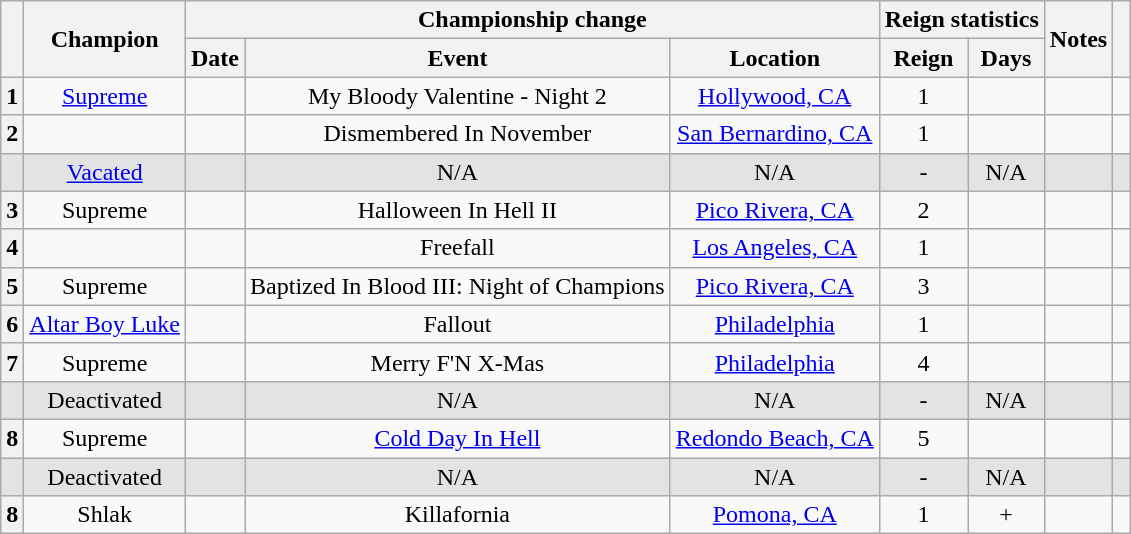<table class="wikitable sortable" style="text-align: center">
<tr>
<th rowspan=2></th>
<th rowspan=2>Champion</th>
<th colspan=3>Championship change</th>
<th colspan=2>Reign statistics</th>
<th rowspan=2>Notes</th>
<th rowspan=2></th>
</tr>
<tr>
<th>Date</th>
<th>Event</th>
<th>Location</th>
<th>Reign</th>
<th>Days</th>
</tr>
<tr>
<th>1</th>
<td><a href='#'>Supreme</a></td>
<td></td>
<td>My Bloody Valentine - Night 2</td>
<td><a href='#'>Hollywood, CA</a></td>
<td>1</td>
<td></td>
<td align="left"></td>
<td></td>
</tr>
<tr>
<th>2</th>
<td></td>
<td></td>
<td>Dismembered In November</td>
<td><a href='#'>San Bernardino, CA</a></td>
<td>1</td>
<td></td>
<td align="left"></td>
<td></td>
</tr>
<tr style="background-color:#e3e3e3">
<td></td>
<td><a href='#'>Vacated</a></td>
<td></td>
<td>N/A</td>
<td>N/A</td>
<td>-</td>
<td>N/A</td>
<td align="left"></td>
<td> </td>
</tr>
<tr>
<th>3</th>
<td>Supreme</td>
<td></td>
<td>Halloween In Hell II</td>
<td><a href='#'>Pico Rivera, CA</a></td>
<td>2</td>
<td></td>
<td align="left"></td>
<td></td>
</tr>
<tr>
<th>4</th>
<td></td>
<td></td>
<td>Freefall</td>
<td><a href='#'>Los Angeles, CA</a></td>
<td>1</td>
<td></td>
<td align="left"></td>
<td></td>
</tr>
<tr>
<th>5</th>
<td>Supreme</td>
<td></td>
<td>Baptized In Blood III: Night of Champions</td>
<td><a href='#'>Pico Rivera, CA</a></td>
<td>3</td>
<td></td>
<td align="left"></td>
<td></td>
</tr>
<tr>
<th>6</th>
<td><a href='#'>Altar Boy Luke</a></td>
<td></td>
<td>Fallout</td>
<td><a href='#'>Philadelphia</a></td>
<td>1</td>
<td></td>
<td align="left"></td>
<td></td>
</tr>
<tr>
<th>7</th>
<td>Supreme</td>
<td></td>
<td>Merry F'N X-Mas</td>
<td><a href='#'>Philadelphia</a></td>
<td>4</td>
<td></td>
<td align="left"></td>
<td></td>
</tr>
<tr style="background-color:#e3e3e3">
<td></td>
<td>Deactivated</td>
<td></td>
<td>N/A</td>
<td>N/A</td>
<td>-</td>
<td>N/A</td>
<td align="left"></td>
<td> </td>
</tr>
<tr>
<th>8</th>
<td>Supreme</td>
<td></td>
<td><a href='#'>Cold Day In Hell</a></td>
<td><a href='#'>Redondo Beach, CA</a></td>
<td>5</td>
<td></td>
<td align="left"></td>
<td></td>
</tr>
<tr style="background-color:#e3e3e3">
<td></td>
<td>Deactivated</td>
<td></td>
<td>N/A</td>
<td>N/A</td>
<td>-</td>
<td>N/A</td>
<td align="left"></td>
<td> </td>
</tr>
<tr>
<th>8</th>
<td>Shlak</td>
<td></td>
<td>Killafornia</td>
<td><a href='#'>Pomona, CA</a></td>
<td>1</td>
<td>+</td>
<td align="left"></td>
<td></td>
</tr>
</table>
